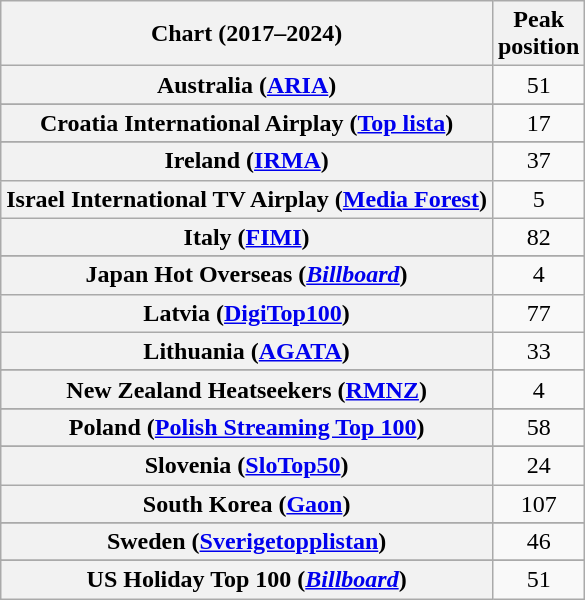<table class="wikitable sortable plainrowheaders" style="text-align:center">
<tr>
<th scope="col">Chart (2017–2024)</th>
<th scope="col">Peak<br>position</th>
</tr>
<tr>
<th scope="row">Australia (<a href='#'>ARIA</a>)</th>
<td>51</td>
</tr>
<tr>
</tr>
<tr>
</tr>
<tr>
</tr>
<tr>
</tr>
<tr>
</tr>
<tr>
<th scope="row">Croatia International Airplay (<a href='#'>Top lista</a>)</th>
<td>17</td>
</tr>
<tr>
</tr>
<tr>
</tr>
<tr>
</tr>
<tr>
</tr>
<tr>
</tr>
<tr>
</tr>
<tr>
</tr>
<tr>
<th scope="row">Ireland (<a href='#'>IRMA</a>)</th>
<td>37</td>
</tr>
<tr>
<th scope="row">Israel International TV Airplay (<a href='#'>Media Forest</a>)</th>
<td>5</td>
</tr>
<tr>
<th scope="row">Italy (<a href='#'>FIMI</a>)</th>
<td>82</td>
</tr>
<tr>
</tr>
<tr>
<th scope="row">Japan Hot Overseas (<em><a href='#'>Billboard</a></em>)</th>
<td>4</td>
</tr>
<tr>
<th scope="row">Latvia (<a href='#'>DigiTop100</a>)</th>
<td>77</td>
</tr>
<tr>
<th scope="row">Lithuania (<a href='#'>AGATA</a>)</th>
<td>33</td>
</tr>
<tr>
</tr>
<tr>
<th scope="row">New Zealand Heatseekers (<a href='#'>RMNZ</a>)</th>
<td>4</td>
</tr>
<tr>
</tr>
<tr>
</tr>
<tr>
<th scope="row">Poland (<a href='#'>Polish Streaming Top 100</a>)</th>
<td>58</td>
</tr>
<tr>
</tr>
<tr>
</tr>
<tr>
</tr>
<tr>
<th scope="row">Slovenia (<a href='#'>SloTop50</a>)</th>
<td>24</td>
</tr>
<tr>
<th scope="row">South Korea (<a href='#'>Gaon</a>)</th>
<td>107</td>
</tr>
<tr>
</tr>
<tr>
<th scope="row">Sweden (<a href='#'>Sverigetopplistan</a>)</th>
<td>46</td>
</tr>
<tr>
</tr>
<tr>
</tr>
<tr>
</tr>
<tr>
</tr>
<tr>
</tr>
<tr>
<th scope="row">US Holiday Top 100 (<em><a href='#'>Billboard</a></em>)</th>
<td>51</td>
</tr>
</table>
